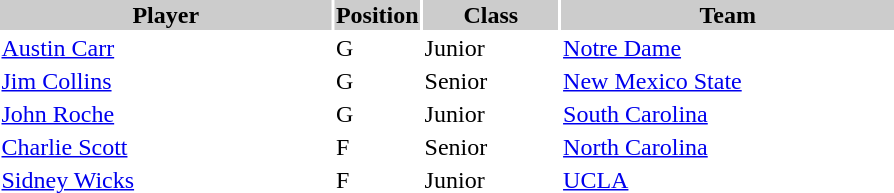<table style="width:600px" "border:'1' 'solid' 'gray'">
<tr>
<th style="background:#CCCCCC;width:40%">Player</th>
<th style="background:#CCCCCC;width:4%">Position</th>
<th style="background:#CCCCCC;width:16%">Class</th>
<th style="background:#CCCCCC;width:40%">Team</th>
</tr>
<tr>
<td><a href='#'>Austin Carr</a></td>
<td>G</td>
<td>Junior</td>
<td><a href='#'>Notre Dame</a></td>
</tr>
<tr>
<td><a href='#'>Jim Collins</a></td>
<td>G</td>
<td>Senior</td>
<td><a href='#'>New Mexico State</a></td>
</tr>
<tr>
<td><a href='#'>John Roche</a></td>
<td>G</td>
<td>Junior</td>
<td><a href='#'>South Carolina</a></td>
</tr>
<tr>
<td><a href='#'>Charlie Scott</a></td>
<td>F</td>
<td>Senior</td>
<td><a href='#'>North Carolina</a></td>
</tr>
<tr>
<td><a href='#'>Sidney Wicks</a></td>
<td>F</td>
<td>Junior</td>
<td><a href='#'>UCLA</a></td>
</tr>
</table>
